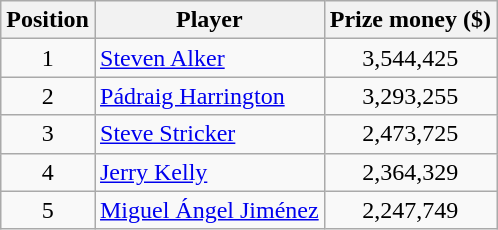<table class="wikitable">
<tr>
<th>Position</th>
<th>Player</th>
<th>Prize money ($)</th>
</tr>
<tr>
<td align=center>1</td>
<td> <a href='#'>Steven Alker</a></td>
<td align=center>3,544,425</td>
</tr>
<tr>
<td align=center>2</td>
<td> <a href='#'>Pádraig Harrington</a></td>
<td align=center>3,293,255</td>
</tr>
<tr>
<td align=center>3</td>
<td> <a href='#'>Steve Stricker</a></td>
<td align=center>2,473,725</td>
</tr>
<tr>
<td align=center>4</td>
<td> <a href='#'>Jerry Kelly</a></td>
<td align=center>2,364,329</td>
</tr>
<tr>
<td align=center>5</td>
<td> <a href='#'>Miguel Ángel Jiménez</a></td>
<td align=center>2,247,749</td>
</tr>
</table>
